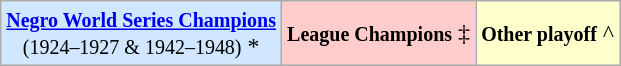<table class="wikitable">
<tr>
<td align="center" bgcolor="#D0E7FF"><small><strong><a href='#'>Negro World Series Champions</a></strong><br>(1924–1927 & 1942–1948)</small> *</td>
<td align="center" bgcolor="#FFCCCC"><small><strong>League Champions</strong></small> ‡</td>
<td align="center" bgcolor="#FFFFCC"><small><strong>Other playoff</strong></small> ^</td>
</tr>
</table>
